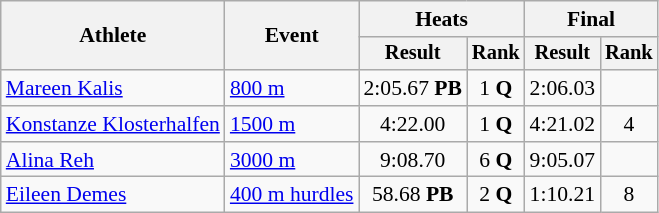<table class="wikitable" style="font-size:90%">
<tr>
<th rowspan=2>Athlete</th>
<th rowspan=2>Event</th>
<th colspan=2>Heats</th>
<th colspan=2>Final</th>
</tr>
<tr style="font-size:95%">
<th>Result</th>
<th>Rank</th>
<th>Result</th>
<th>Rank</th>
</tr>
<tr align=center>
<td align=left><a href='#'>Mareen Kalis</a></td>
<td align=left><a href='#'>800 m</a></td>
<td>2:05.67 <strong>PB</strong></td>
<td>1 <strong>Q</strong></td>
<td>2:06.03</td>
<td></td>
</tr>
<tr align=center>
<td align=left><a href='#'>Konstanze Klosterhalfen</a></td>
<td align=left><a href='#'>1500 m</a></td>
<td>4:22.00</td>
<td>1 <strong>Q</strong></td>
<td>4:21.02</td>
<td>4</td>
</tr>
<tr align=center>
<td align=left><a href='#'>Alina Reh</a></td>
<td align=left><a href='#'>3000 m</a></td>
<td>9:08.70</td>
<td>6 <strong>Q</strong></td>
<td>9:05.07</td>
<td></td>
</tr>
<tr align=center>
<td align=left><a href='#'>Eileen Demes</a></td>
<td align=left><a href='#'>400 m hurdles</a></td>
<td>58.68 <strong>PB</strong></td>
<td>2 <strong>Q</strong></td>
<td>1:10.21</td>
<td>8</td>
</tr>
</table>
